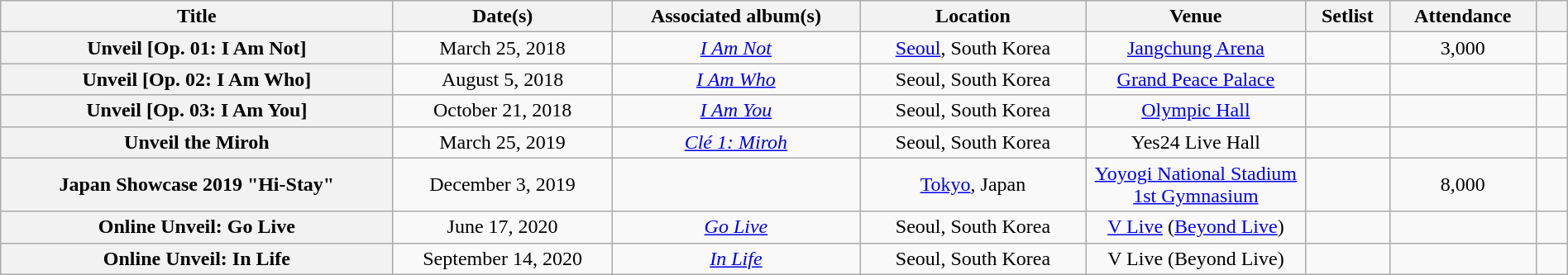<table class="wikitable sortable plainrowheaders" style="text-align:center" width="100%">
<tr>
<th scope="col">Title</th>
<th scope="col" width="14%">Date(s)</th>
<th scope="col">Associated album(s)</th>
<th scope="col">Location</th>
<th scope="col" width="14%">Venue</th>
<th scope="col">Setlist</th>
<th scope="col">Attendance</th>
<th scope="col" width="2%" class="unsortable"></th>
</tr>
<tr>
<th scope="row">Unveil [Op. 01: I Am Not]</th>
<td>March 25, 2018</td>
<td><em><a href='#'>I Am Not</a></em></td>
<td><a href='#'>Seoul</a>, South Korea</td>
<td><a href='#'>Jangchung Arena</a></td>
<td></td>
<td>3,000</td>
<td></td>
</tr>
<tr>
<th scope="row">Unveil [Op. 02: I Am Who]</th>
<td>August 5, 2018</td>
<td><em><a href='#'>I Am Who</a></em></td>
<td>Seoul, South Korea</td>
<td><a href='#'>Grand Peace Palace</a></td>
<td></td>
<td></td>
<td></td>
</tr>
<tr>
<th scope="row">Unveil [Op. 03: I Am You]</th>
<td>October 21, 2018</td>
<td><em><a href='#'>I Am You</a></em></td>
<td>Seoul, South Korea</td>
<td><a href='#'>Olympic Hall</a></td>
<td></td>
<td></td>
<td></td>
</tr>
<tr>
<th scope="row">Unveil the Miroh</th>
<td>March 25, 2019</td>
<td><em><a href='#'>Clé 1: Miroh</a></em></td>
<td>Seoul, South Korea</td>
<td>Yes24 Live Hall</td>
<td></td>
<td></td>
<td></td>
</tr>
<tr>
<th scope="row">Japan Showcase 2019 "Hi-Stay"</th>
<td>December 3, 2019</td>
<td></td>
<td><a href='#'>Tokyo</a>, Japan</td>
<td><a href='#'>Yoyogi National Stadium 1st Gymnasium</a></td>
<td></td>
<td>8,000</td>
<td></td>
</tr>
<tr>
<th scope="row">Online Unveil: Go Live</th>
<td>June 17, 2020</td>
<td><em><a href='#'>Go Live</a></em></td>
<td>Seoul, South Korea</td>
<td><a href='#'>V Live</a> (<a href='#'>Beyond Live</a>)</td>
<td></td>
<td></td>
<td></td>
</tr>
<tr>
<th scope="row">Online Unveil: In Life</th>
<td>September 14, 2020</td>
<td><em><a href='#'>In Life</a></em></td>
<td>Seoul, South Korea</td>
<td>V Live (Beyond Live)</td>
<td></td>
<td></td>
<td></td>
</tr>
</table>
